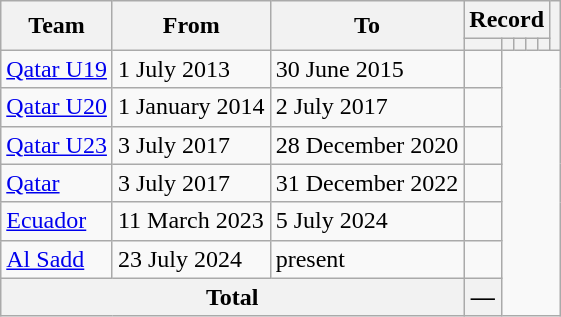<table class=wikitable style=text-align:center>
<tr>
<th rowspan=2>Team</th>
<th rowspan=2>From</th>
<th rowspan=2>To</th>
<th colspan=5>Record</th>
<th rowspan=2></th>
</tr>
<tr>
<th></th>
<th></th>
<th></th>
<th></th>
<th></th>
</tr>
<tr>
<td align=left><a href='#'>Qatar U19</a></td>
<td align=left>1 July 2013</td>
<td align=left>30 June 2015<br></td>
<td></td>
</tr>
<tr>
<td align=left><a href='#'>Qatar U20</a></td>
<td align=left>1 January 2014</td>
<td align=left>2 July 2017<br></td>
<td></td>
</tr>
<tr>
<td align=left><a href='#'>Qatar U23</a></td>
<td align=left>3 July 2017</td>
<td align=left>28 December 2020<br></td>
<td></td>
</tr>
<tr>
<td align=left><a href='#'>Qatar</a></td>
<td align=left>3 July 2017</td>
<td align=left>31 December 2022<br></td>
<td></td>
</tr>
<tr>
<td align=left><a href='#'>Ecuador</a></td>
<td align=left>11 March 2023</td>
<td align=left>5 July  2024<br></td>
<td></td>
</tr>
<tr>
<td align=left><a href='#'>Al Sadd</a></td>
<td align=left>23 July 2024</td>
<td align=left>present<br></td>
<td></td>
</tr>
<tr>
<th colspan=3>Total<br></th>
<th>—</th>
</tr>
</table>
